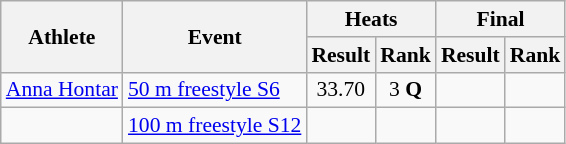<table class=wikitable style="font-size:90%">
<tr>
<th rowspan="2">Athlete</th>
<th rowspan="2">Event</th>
<th colspan="2">Heats</th>
<th colspan="2">Final</th>
</tr>
<tr>
<th>Result</th>
<th>Rank</th>
<th>Result</th>
<th>Rank</th>
</tr>
<tr align=center>
<td align=left><a href='#'>Anna Hontar</a></td>
<td align=left><a href='#'>50 m freestyle S6</a></td>
<td>33.70</td>
<td>3 <strong>Q</strong></td>
<td></td>
<td></td>
</tr>
<tr align=center>
<td align=left> </td>
<td align=left><a href='#'>100 m freestyle S12</a></td>
<td></td>
<td></td>
<td></td>
<td></td>
</tr>
</table>
